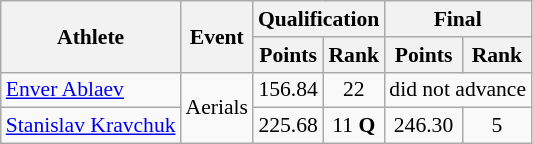<table class="wikitable" style="font-size:90%">
<tr>
<th rowspan="2">Athlete</th>
<th rowspan="2">Event</th>
<th colspan="2">Qualification</th>
<th colspan="2">Final</th>
</tr>
<tr>
<th>Points</th>
<th>Rank</th>
<th>Points</th>
<th>Rank</th>
</tr>
<tr>
<td><a href='#'>Enver Ablaev</a></td>
<td rowspan="2">Aerials</td>
<td align="center">156.84</td>
<td align="center">22</td>
<td colspan="2">did not advance</td>
</tr>
<tr>
<td><a href='#'>Stanislav Kravchuk</a></td>
<td align="center">225.68</td>
<td align="center">11 <strong>Q</strong></td>
<td align="center">246.30</td>
<td align="center">5</td>
</tr>
</table>
